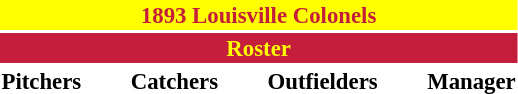<table class="toccolours" style="font-size: 95%;">
<tr>
<th colspan="10" style="background-color: #FFFF00; color: #C41E3A; text-align: center;">1893 Louisville Colonels</th>
</tr>
<tr>
<td colspan="10" style="background-color: #C41E3A; color: yellow; text-align: center;"><strong>Roster</strong></td>
</tr>
<tr>
<td valign="top"><strong>Pitchers</strong><br>








</td>
<td width="25px"></td>
<td valign="top"><strong>Catchers</strong><br>







</td>
<td width="25px"></td>
<td valign="top"><strong>Outfielders</strong><br>



</td>
<td width="25px"></td>
<td valign="top"><strong>Manager</strong><br></td>
</tr>
</table>
